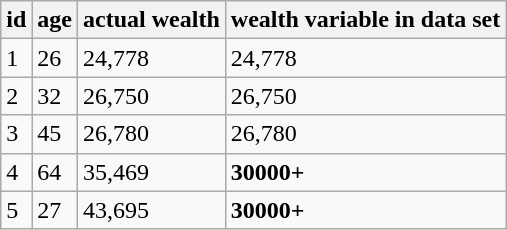<table class="wikitable">
<tr>
<th>id</th>
<th>age</th>
<th>actual wealth</th>
<th>wealth variable in data set</th>
</tr>
<tr>
<td>1</td>
<td>26</td>
<td>24,778</td>
<td>24,778</td>
</tr>
<tr>
<td>2</td>
<td>32</td>
<td>26,750</td>
<td>26,750</td>
</tr>
<tr>
<td>3</td>
<td>45</td>
<td>26,780</td>
<td>26,780</td>
</tr>
<tr>
<td>4</td>
<td>64</td>
<td>35,469</td>
<td><strong>30000+</strong></td>
</tr>
<tr>
<td>5</td>
<td>27</td>
<td>43,695</td>
<td><strong>30000+</strong></td>
</tr>
</table>
